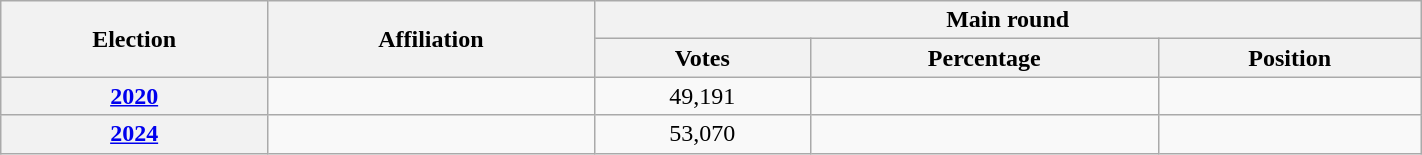<table class=wikitable width=75%>
<tr>
<th rowspan=2>Election</th>
<th rowspan=2>Affiliation</th>
<th colspan=3>Main round</th>
</tr>
<tr>
<th>Votes</th>
<th>Percentage</th>
<th>Position</th>
</tr>
<tr align=center>
<th><a href='#'>2020</a></th>
<td></td>
<td>49,191</td>
<td></td>
<td></td>
</tr>
<tr align=center>
<th><a href='#'>2024</a></th>
<td></td>
<td>53,070</td>
<td></td>
<td></td>
</tr>
</table>
